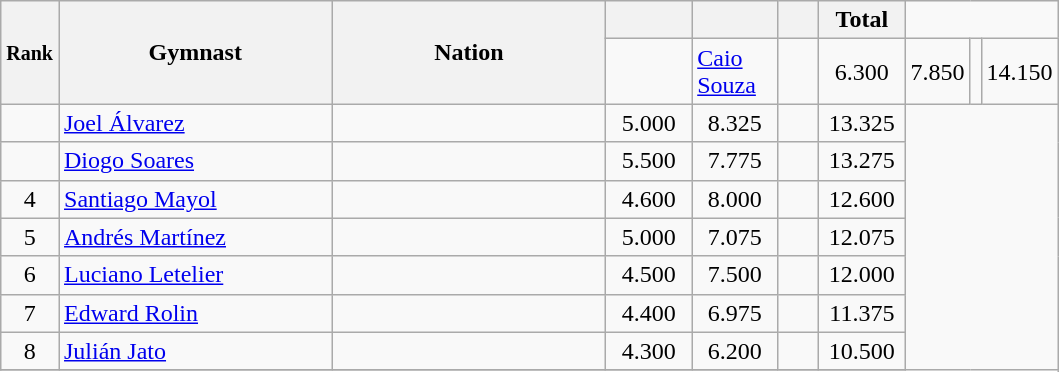<table style="text-align:center;" class="wikitable sortable">
<tr>
<th rowspan="2" scope="col" style="width:15px;"><small>Rank</small></th>
<th rowspan="2" scope="col" style="width:175px;">Gymnast</th>
<th rowspan="2" scope="col" style="width:175px;">Nation</th>
<th scope="col" style="width:50px;"><small></small></th>
<th scope="col" style="width:50px;"><small></small></th>
<th scope="col" style="width:20px;"><small></small></th>
<th scope="col" style="width:50px;">Total</th>
</tr>
<tr>
<td></td>
<td align=left><a href='#'>Caio Souza</a></td>
<td align=left></td>
<td>6.300</td>
<td>7.850</td>
<td></td>
<td>14.150</td>
</tr>
<tr>
<td></td>
<td align=left><a href='#'>Joel Álvarez</a></td>
<td align=left></td>
<td>5.000</td>
<td>8.325</td>
<td></td>
<td>13.325</td>
</tr>
<tr>
<td></td>
<td align=left><a href='#'>Diogo Soares</a></td>
<td align=left></td>
<td>5.500</td>
<td>7.775</td>
<td></td>
<td>13.275</td>
</tr>
<tr>
<td>4</td>
<td align=left><a href='#'>Santiago Mayol</a></td>
<td align=left></td>
<td>4.600</td>
<td>8.000</td>
<td></td>
<td>12.600</td>
</tr>
<tr>
<td>5</td>
<td align=left><a href='#'>Andrés Martínez</a></td>
<td align=left></td>
<td>5.000</td>
<td>7.075</td>
<td></td>
<td>12.075</td>
</tr>
<tr>
<td>6</td>
<td align=left><a href='#'>Luciano Letelier</a></td>
<td align=left></td>
<td>4.500</td>
<td>7.500</td>
<td></td>
<td>12.000</td>
</tr>
<tr>
<td>7</td>
<td align=left><a href='#'>Edward Rolin</a></td>
<td align=left></td>
<td>4.400</td>
<td>6.975</td>
<td></td>
<td>11.375</td>
</tr>
<tr>
<td>8</td>
<td align=left><a href='#'>Julián Jato</a></td>
<td align=left></td>
<td>4.300</td>
<td>6.200</td>
<td></td>
<td>10.500</td>
</tr>
<tr>
</tr>
</table>
